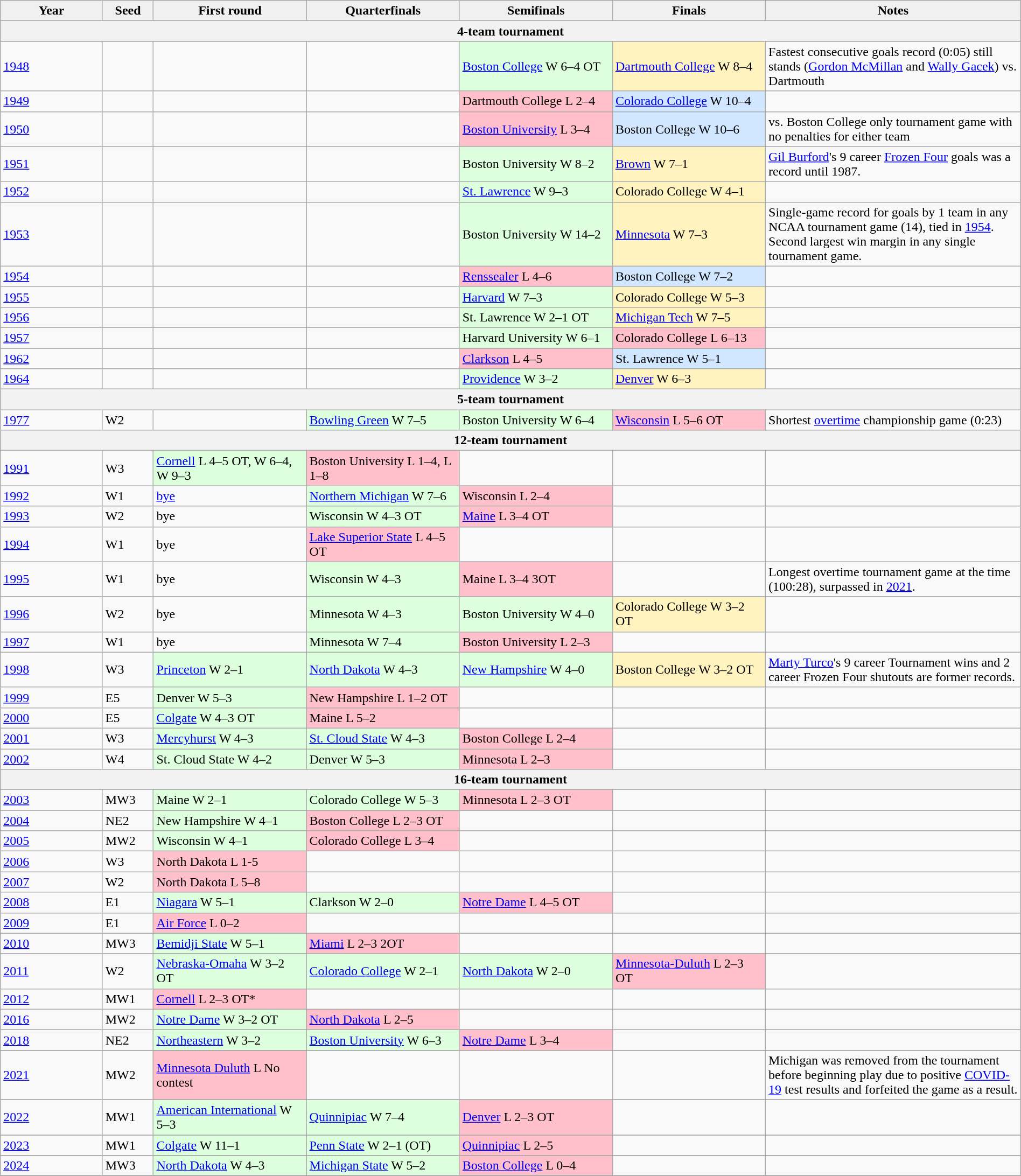<table class="wikitable sortable" style="width:100%;">
<tr style="text-align:center; background:#f0f0f0;">
<td style="width:10%;"><strong>Year</strong></td>
<td style="width:5%;"><strong>Seed</strong></td>
<td style="width:15%;"><strong>First round</strong></td>
<td style="width:15%;"><strong>Quarterfinals</strong></td>
<td style="width:15%;"><strong>Semifinals</strong></td>
<td style="width:15%;"><strong>Finals</strong></td>
<td style="width:25%;"><strong>Notes</strong></td>
</tr>
<tr>
<th colspan=7>4-team tournament</th>
</tr>
<tr>
<td><a href='#'>1948</a></td>
<td></td>
<td></td>
<td></td>
<td bgcolor="#ddffdd"><a href='#'>Boston College</a> W 6–4 OT</td>
<td bgcolor="#FFF3BF"><a href='#'>Dartmouth College</a> W 8–4</td>
<td>Fastest consecutive goals record (0:05) still stands (<a href='#'>Gordon McMillan</a> and <a href='#'>Wally Gacek</a>) vs. Dartmouth</td>
</tr>
<tr>
<td><a href='#'>1949</a></td>
<td></td>
<td></td>
<td></td>
<td bgcolor=pink>Dartmouth College L 2–4</td>
<td bgcolor="#D0E7FF"><a href='#'>Colorado College</a> W 10–4</td>
<td></td>
</tr>
<tr>
<td><a href='#'>1950</a></td>
<td></td>
<td></td>
<td></td>
<td bgcolor=pink><a href='#'>Boston University</a> L 3–4</td>
<td bgcolor="#D0E7FF">Boston College W 10–6</td>
<td>vs. Boston College only tournament game with no penalties for either team</td>
</tr>
<tr>
<td><a href='#'>1951</a></td>
<td></td>
<td></td>
<td></td>
<td bgcolor="#ddffdd">Boston University W 8–2</td>
<td bgcolor="#FFF3BF"><a href='#'>Brown</a> W 7–1</td>
<td><a href='#'>Gil Burford</a>'s 9 career <a href='#'>Frozen Four</a> goals was a record until 1987.</td>
</tr>
<tr>
<td><a href='#'>1952</a></td>
<td></td>
<td></td>
<td></td>
<td bgcolor="#ddffdd"><a href='#'>St. Lawrence</a> W 9–3</td>
<td bgcolor="#FFF3BF">Colorado College W 4–1</td>
<td></td>
</tr>
<tr>
<td><a href='#'>1953</a></td>
<td></td>
<td></td>
<td></td>
<td bgcolor="#ddffdd">Boston University W 14–2</td>
<td bgcolor="#FFF3BF"><a href='#'>Minnesota</a> W 7–3</td>
<td>Single-game record for goals by 1 team in any NCAA tournament game (14), tied in <a href='#'>1954</a>.<br>Second largest win margin in any single tournament game.</td>
</tr>
<tr>
<td><a href='#'>1954</a></td>
<td></td>
<td></td>
<td></td>
<td bgcolor=pink><a href='#'>Renssealer</a> L 4–6</td>
<td bgcolor="#D0E7FF">Boston College W 7–2</td>
<td></td>
</tr>
<tr>
<td><a href='#'>1955</a></td>
<td></td>
<td></td>
<td></td>
<td bgcolor="#ddffdd"><a href='#'>Harvard</a> W 7–3</td>
<td bgcolor="#FFF3BF">Colorado College W 5–3</td>
<td></td>
</tr>
<tr>
<td><a href='#'>1956</a></td>
<td></td>
<td></td>
<td></td>
<td bgcolor="#ddffdd">St. Lawrence W 2–1 OT</td>
<td bgcolor="#FFF3BF"><a href='#'>Michigan Tech</a> W 7–5</td>
<td></td>
</tr>
<tr>
<td><a href='#'>1957</a></td>
<td></td>
<td></td>
<td></td>
<td bgcolor="#ddffdd">Harvard University W 6–1</td>
<td bgcolor=pink>Colorado College L 6–13</td>
<td></td>
</tr>
<tr>
<td><a href='#'>1962</a></td>
<td></td>
<td></td>
<td></td>
<td bgcolor=pink><a href='#'>Clarkson</a> L 4–5</td>
<td bgcolor="#D0E7FF">St. Lawrence W 5–1</td>
<td></td>
</tr>
<tr>
<td><a href='#'>1964</a></td>
<td></td>
<td></td>
<td></td>
<td bgcolor="#ddffdd"><a href='#'>Providence</a> W 3–2</td>
<td bgcolor="#FFF3BF"><a href='#'>Denver</a> W 6–3</td>
<td></td>
</tr>
<tr>
<th colspan=7>5-team tournament</th>
</tr>
<tr>
<td><a href='#'>1977</a></td>
<td>W2</td>
<td></td>
<td bgcolor="#ddffdd"><a href='#'>Bowling Green</a> W 7–5</td>
<td bgcolor="#ddffdd">Boston University W 6–4</td>
<td bgcolor=pink><a href='#'>Wisconsin</a> L 5–6 OT</td>
<td>Shortest <a href='#'>overtime</a> championship game (0:23)</td>
</tr>
<tr>
<th colspan=7>12-team tournament</th>
</tr>
<tr>
<td><a href='#'>1991</a></td>
<td>W3</td>
<td bgcolor="#ddffdd"><a href='#'>Cornell</a> L 4–5 OT, W 6–4, W 9–3</td>
<td bgcolor=pink>Boston University L 1–4, L 1–8</td>
<td></td>
<td></td>
<td></td>
</tr>
<tr>
<td><a href='#'>1992</a></td>
<td>W1</td>
<td><a href='#'>bye</a></td>
<td bgcolor="#ddffdd"><a href='#'>Northern Michigan</a> W 7–6</td>
<td bgcolor=pink>Wisconsin L 2–4</td>
<td></td>
<td></td>
</tr>
<tr>
<td><a href='#'>1993</a></td>
<td>W2</td>
<td>bye</td>
<td bgcolor="#ddffdd">Wisconsin W 4–3 OT</td>
<td bgcolor=pink><a href='#'>Maine</a> L 3–4 OT</td>
<td></td>
<td></td>
</tr>
<tr>
<td><a href='#'>1994</a></td>
<td>W1</td>
<td>bye</td>
<td bgcolor=pink><a href='#'>Lake Superior State</a> L 4–5 OT</td>
<td></td>
<td></td>
<td></td>
</tr>
<tr>
<td><a href='#'>1995</a></td>
<td>W1</td>
<td>bye</td>
<td bgcolor="#ddffdd">Wisconsin W 4–3</td>
<td bgcolor=pink>Maine L 3–4 3OT</td>
<td></td>
<td>Longest overtime tournament game at the time (100:28), surpassed in <a href='#'>2021</a>.</td>
</tr>
<tr>
<td><a href='#'>1996</a></td>
<td>W2</td>
<td>bye</td>
<td bgcolor="#ddffdd">Minnesota W 4–3</td>
<td bgcolor="#ddffdd">Boston University W 4–0</td>
<td bgcolor="#FFF3BF">Colorado College W 3–2 OT</td>
<td></td>
</tr>
<tr>
<td><a href='#'>1997</a></td>
<td>W1</td>
<td>bye</td>
<td bgcolor="#ddffdd">Minnesota W 7–4</td>
<td bgcolor=pink>Boston University L 2–3</td>
<td></td>
<td></td>
</tr>
<tr>
<td><a href='#'>1998</a></td>
<td>W3</td>
<td bgcolor="#ddffdd"><a href='#'>Princeton</a> W 2–1</td>
<td bgcolor="#ddffdd"><a href='#'>North Dakota</a> W 4–3</td>
<td bgcolor="#ddffdd"><a href='#'>New Hampshire</a> W 4–0</td>
<td bgcolor="#FFF3BF">Boston College W 3–2 OT</td>
<td><a href='#'>Marty Turco</a>'s 9 career Tournament wins and 2 career Frozen Four shutouts are former records.</td>
</tr>
<tr>
<td><a href='#'>1999</a></td>
<td>E5</td>
<td bgcolor="#ddffdd">Denver W 5–3</td>
<td bgcolor=pink>New Hampshire L 1–2 OT</td>
<td></td>
<td></td>
<td></td>
</tr>
<tr>
<td><a href='#'>2000</a></td>
<td>E5</td>
<td bgcolor="#ddffdd"><a href='#'>Colgate</a> W 4–3 OT</td>
<td bgcolor=pink>Maine L 5–2</td>
<td></td>
<td></td>
<td></td>
</tr>
<tr>
<td><a href='#'>2001</a></td>
<td>W3</td>
<td bgcolor="#ddffdd"><a href='#'>Mercyhurst</a> W 4–3</td>
<td bgcolor="#ddffdd"><a href='#'>St. Cloud State</a> W 4–3</td>
<td bgcolor=pink>Boston College L 2–4</td>
<td></td>
<td></td>
</tr>
<tr>
<td><a href='#'>2002</a></td>
<td>W4</td>
<td bgcolor="#ddffdd">St. Cloud State W 4–2</td>
<td bgcolor="#ddffdd">Denver W 5–3</td>
<td bgcolor=pink>Minnesota L 2–3</td>
<td></td>
<td></td>
</tr>
<tr>
<th colspan=7>16-team tournament</th>
</tr>
<tr>
<td><a href='#'>2003</a></td>
<td>MW3</td>
<td bgcolor="#ddffdd">Maine W 2–1</td>
<td bgcolor="#ddffdd">Colorado College W 5–3</td>
<td bgcolor=pink>Minnesota L 2–3 OT</td>
<td></td>
<td></td>
</tr>
<tr>
<td><a href='#'>2004</a></td>
<td>NE2</td>
<td bgcolor="#ddffdd">New Hampshire W 4–1</td>
<td bgcolor=pink>Boston College L 2–3 OT</td>
<td></td>
<td></td>
<td></td>
</tr>
<tr>
<td><a href='#'>2005</a></td>
<td>MW2</td>
<td bgcolor="#ddffdd">Wisconsin W 4–1</td>
<td bgcolor=pink>Colorado College L 3–4</td>
<td></td>
<td></td>
<td></td>
</tr>
<tr>
<td><a href='#'>2006</a></td>
<td>W3</td>
<td bgcolor=pink>North Dakota L 1-5</td>
<td></td>
<td></td>
<td></td>
<td></td>
</tr>
<tr>
<td><a href='#'>2007</a></td>
<td>W2</td>
<td bgcolor=pink>North Dakota L 5–8</td>
<td></td>
<td></td>
<td></td>
<td></td>
</tr>
<tr>
<td><a href='#'>2008</a></td>
<td>E1</td>
<td bgcolor="#ddffdd"><a href='#'>Niagara</a> W 5–1</td>
<td bgcolor="#ddffdd">Clarkson W 2–0</td>
<td bgcolor=pink><a href='#'>Notre Dame</a> L 4–5 OT</td>
<td></td>
<td></td>
</tr>
<tr>
<td><a href='#'>2009</a></td>
<td>E1</td>
<td bgcolor=pink><a href='#'>Air Force</a> L 0–2</td>
<td></td>
<td></td>
<td></td>
<td></td>
</tr>
<tr>
<td><a href='#'>2010</a></td>
<td>MW3</td>
<td bgcolor="#ddffdd"><a href='#'>Bemidji State</a> W 5–1</td>
<td bgcolor=pink><a href='#'>Miami</a> L 2–3 2OT</td>
<td></td>
<td></td>
<td></td>
</tr>
<tr>
<td><a href='#'>2011</a></td>
<td>W2</td>
<td bgcolor="#ddffdd"><a href='#'>Nebraska-Omaha</a> W 3–2 OT</td>
<td bgcolor="#ddffdd"><a href='#'>Colorado College</a> W 2–1</td>
<td bgcolor="#ddffdd"><a href='#'>North Dakota</a> W 2–0</td>
<td bgcolor=pink><a href='#'>Minnesota-Duluth</a> L 2–3 OT</td>
<td></td>
</tr>
<tr>
<td><a href='#'>2012</a></td>
<td>MW1</td>
<td bgcolor=pink><a href='#'>Cornell</a> L 2–3 OT*</td>
<td></td>
<td></td>
<td></td>
<td></td>
</tr>
<tr>
<td><a href='#'>2016</a></td>
<td>MW2</td>
<td bgcolor="#ddffdd"><a href='#'>Notre Dame</a> W 3–2 OT</td>
<td bgcolor=pink><a href='#'>North Dakota</a> L 2–5</td>
<td></td>
<td></td>
<td></td>
</tr>
<tr>
<td><a href='#'>2018</a></td>
<td>NE2</td>
<td bgcolor="#ddffdd"><a href='#'>Northeastern</a> W 3–2</td>
<td bgcolor="#ddffdd"><a href='#'>Boston University</a> W 6–3</td>
<td bgcolor=pink><a href='#'>Notre Dame</a> L 3–4</td>
<td></td>
<td></td>
</tr>
<tr>
</tr>
<tr>
<td><a href='#'>2021</a></td>
<td>MW2</td>
<td bgcolor=pink><a href='#'>Minnesota Duluth</a> L No contest</td>
<td></td>
<td></td>
<td></td>
<td>Michigan was removed from the tournament before beginning play due to positive <a href='#'>COVID-19</a> test results and forfeited the game as a result.</td>
</tr>
<tr>
</tr>
<tr>
<td><a href='#'>2022</a></td>
<td>MW1</td>
<td bgcolor="#ddffdd"><a href='#'>American International</a> W 5–3</td>
<td bgcolor="#ddffdd"><a href='#'>Quinnipiac</a> W 7–4</td>
<td bgcolor=pink><a href='#'>Denver</a> L 2–3 OT</td>
<td></td>
<td></td>
</tr>
<tr>
</tr>
<tr>
</tr>
<tr>
<td><a href='#'>2023</a></td>
<td>MW1</td>
<td bgcolor="#ddffdd"><a href='#'>Colgate</a> W 11–1</td>
<td bgcolor="#ddffdd"><a href='#'>Penn State</a> W 2–1 (OT)</td>
<td bgcolor=pink><a href='#'>Quinnipiac</a> L 2–5</td>
<td></td>
<td></td>
</tr>
<tr>
</tr>
<tr>
<td><a href='#'>2024</a></td>
<td>MW3</td>
<td bgcolor="#ddffdd"><a href='#'>North Dakota</a> W 4–3</td>
<td bgcolor="#ddffdd"><a href='#'>Michigan State</a> W 5–2</td>
<td bgcolor=pink><a href='#'>Boston College</a> L 0–4</td>
<td></td>
<td></td>
</tr>
<tr>
</tr>
</table>
